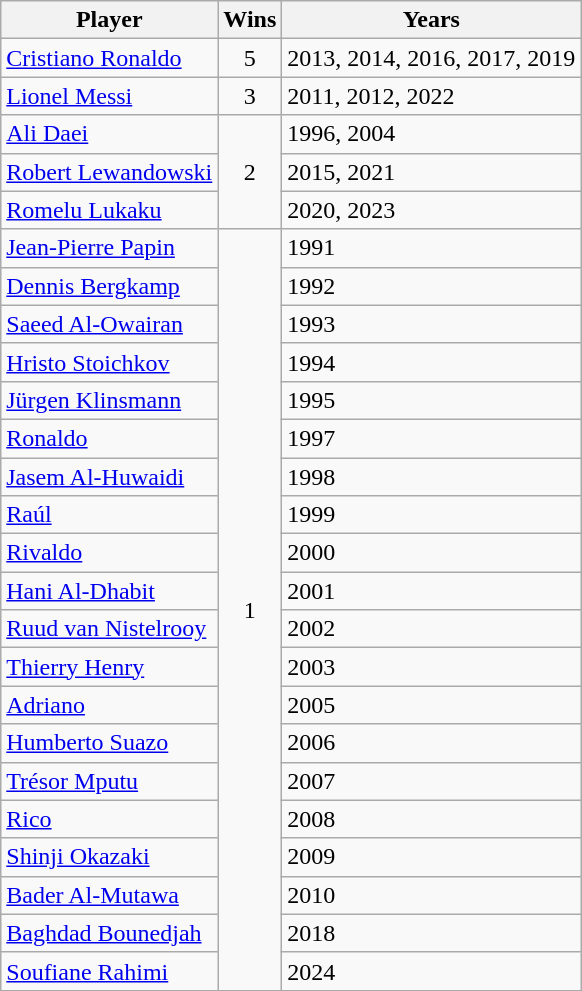<table class="wikitable sortable">
<tr>
<th>Player</th>
<th>Wins</th>
<th>Years</th>
</tr>
<tr>
<td> <a href='#'>Cristiano Ronaldo</a></td>
<td align="center">5</td>
<td>2013, 2014, 2016, 2017, 2019</td>
</tr>
<tr>
<td> <a href='#'>Lionel Messi</a></td>
<td align="center">3</td>
<td>2011, 2012, 2022</td>
</tr>
<tr>
<td> <a href='#'>Ali Daei</a></td>
<td rowspan="3" align="center">2</td>
<td>1996, 2004</td>
</tr>
<tr>
<td> <a href='#'>Robert Lewandowski</a></td>
<td>2015, 2021</td>
</tr>
<tr>
<td> <a href='#'>Romelu Lukaku</a></td>
<td>2020, 2023</td>
</tr>
<tr>
<td> <a href='#'>Jean-Pierre Papin</a></td>
<td rowspan="20" align="center">1</td>
<td>1991</td>
</tr>
<tr>
<td> <a href='#'>Dennis Bergkamp</a></td>
<td>1992</td>
</tr>
<tr>
<td> <a href='#'>Saeed Al-Owairan</a></td>
<td>1993</td>
</tr>
<tr>
<td> <a href='#'>Hristo Stoichkov</a></td>
<td>1994</td>
</tr>
<tr>
<td> <a href='#'>Jürgen Klinsmann</a></td>
<td>1995</td>
</tr>
<tr>
<td> <a href='#'>Ronaldo</a></td>
<td>1997</td>
</tr>
<tr>
<td> <a href='#'>Jasem Al-Huwaidi</a></td>
<td>1998</td>
</tr>
<tr>
<td> <a href='#'>Raúl</a></td>
<td>1999</td>
</tr>
<tr>
<td> <a href='#'>Rivaldo</a></td>
<td>2000</td>
</tr>
<tr>
<td> <a href='#'>Hani Al-Dhabit</a></td>
<td>2001</td>
</tr>
<tr>
<td> <a href='#'>Ruud van Nistelrooy</a></td>
<td>2002</td>
</tr>
<tr>
<td> <a href='#'>Thierry Henry</a></td>
<td>2003</td>
</tr>
<tr>
<td> <a href='#'>Adriano</a></td>
<td>2005</td>
</tr>
<tr>
<td> <a href='#'>Humberto Suazo</a></td>
<td>2006</td>
</tr>
<tr>
<td> <a href='#'>Trésor Mputu</a></td>
<td>2007</td>
</tr>
<tr>
<td> <a href='#'>Rico</a></td>
<td>2008</td>
</tr>
<tr>
<td> <a href='#'>Shinji Okazaki</a></td>
<td>2009</td>
</tr>
<tr>
<td> <a href='#'>Bader Al-Mutawa</a></td>
<td>2010</td>
</tr>
<tr>
<td> <a href='#'>Baghdad Bounedjah</a></td>
<td>2018</td>
</tr>
<tr>
<td> <a href='#'>Soufiane Rahimi</a></td>
<td>2024</td>
</tr>
</table>
